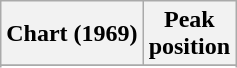<table class="wikitable plainrowheaders" style="text-align:center">
<tr>
<th scope="col">Chart (1969)</th>
<th scope="col">Peak<br>position</th>
</tr>
<tr>
</tr>
<tr>
</tr>
</table>
